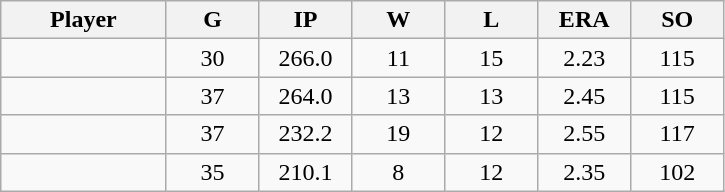<table class="wikitable sortable">
<tr>
<th bgcolor="#DDDDFF" width="16%">Player</th>
<th bgcolor="#DDDDFF" width="9%">G</th>
<th bgcolor="#DDDDFF" width="9%">IP</th>
<th bgcolor="#DDDDFF" width="9%">W</th>
<th bgcolor="#DDDDFF" width="9%">L</th>
<th bgcolor="#DDDDFF" width="9%">ERA</th>
<th bgcolor="#DDDDFF" width="9%">SO</th>
</tr>
<tr align="center">
<td></td>
<td>30</td>
<td>266.0</td>
<td>11</td>
<td>15</td>
<td>2.23</td>
<td>115</td>
</tr>
<tr align="center">
<td></td>
<td>37</td>
<td>264.0</td>
<td>13</td>
<td>13</td>
<td>2.45</td>
<td>115</td>
</tr>
<tr align="center">
<td></td>
<td>37</td>
<td>232.2</td>
<td>19</td>
<td>12</td>
<td>2.55</td>
<td>117</td>
</tr>
<tr align="center">
<td></td>
<td>35</td>
<td>210.1</td>
<td>8</td>
<td>12</td>
<td>2.35</td>
<td>102</td>
</tr>
</table>
